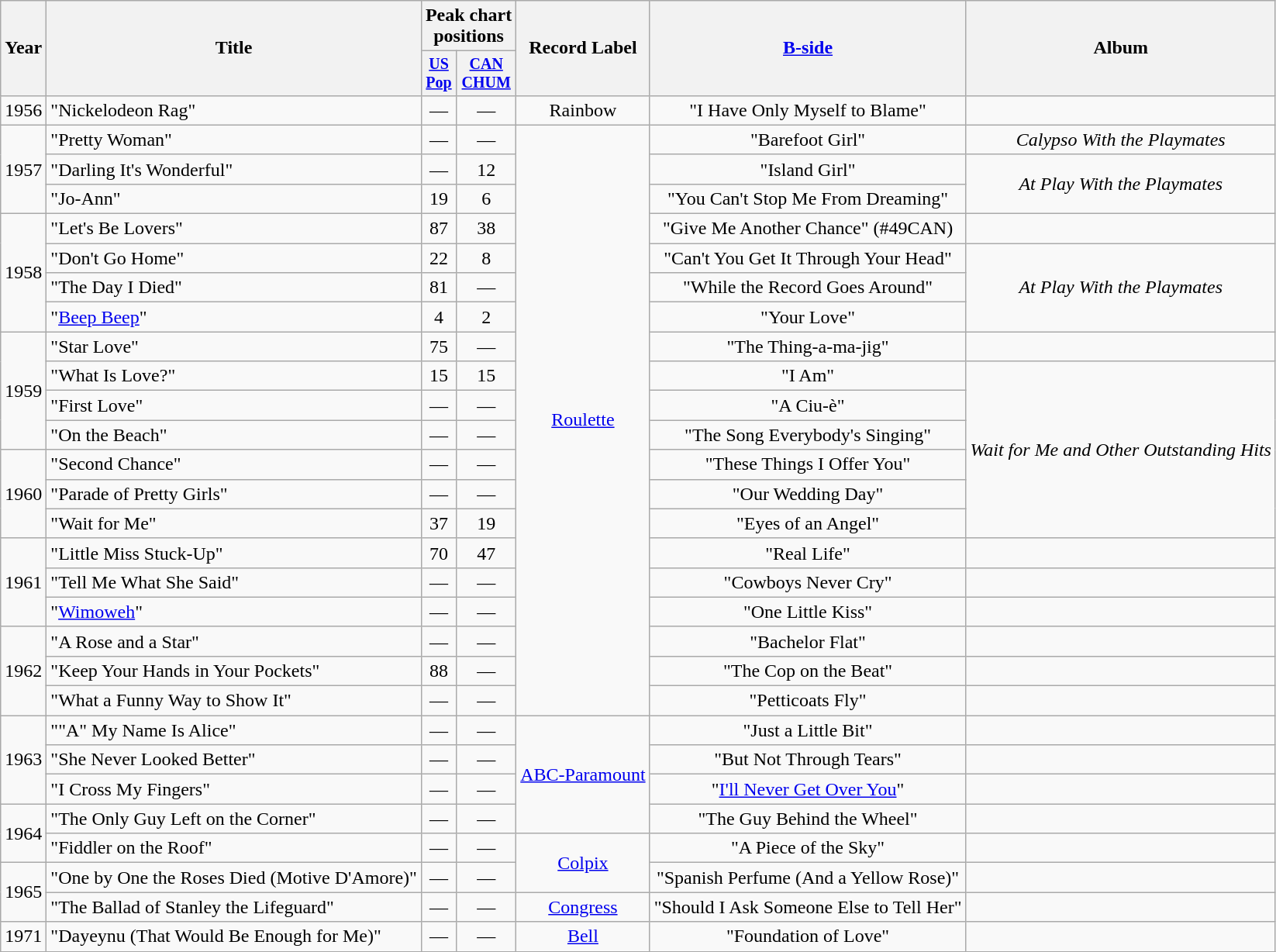<table class="wikitable" style=text-align:center;>
<tr>
<th rowspan="2">Year</th>
<th rowspan="2">Title</th>
<th colspan="2">Peak chart<br>positions</th>
<th rowspan="2">Record Label</th>
<th rowspan="2"><a href='#'>B-side</a></th>
<th rowspan="2">Album</th>
</tr>
<tr style="font-size:smaller;">
<th align=centre><a href='#'>US<br>Pop</a></th>
<th align=centre><a href='#'>CAN<br>CHUM</a><br></th>
</tr>
<tr>
<td rowspan="1">1956</td>
<td align=left>"Nickelodeon Rag"</td>
<td>—</td>
<td>—</td>
<td rowspan="1">Rainbow</td>
<td rowspan="1">"I Have Only Myself to Blame"</td>
<td rowspan="1"></td>
</tr>
<tr>
<td rowspan="3">1957</td>
<td align=left>"Pretty Woman"</td>
<td>—</td>
<td>—</td>
<td rowspan="20"><a href='#'>Roulette</a></td>
<td rowspan="1">"Barefoot Girl"</td>
<td rowspan="1"><em>Calypso With the Playmates</em></td>
</tr>
<tr>
<td align=left>"Darling It's Wonderful"</td>
<td>—</td>
<td>12</td>
<td rowspan="1">"Island Girl"</td>
<td rowspan="2"><em>At Play With the Playmates</em></td>
</tr>
<tr>
<td align=left>"Jo-Ann"</td>
<td>19</td>
<td>6</td>
<td rowspan="1">"You Can't Stop Me From Dreaming"</td>
</tr>
<tr>
<td rowspan="4">1958</td>
<td align=left>"Let's Be Lovers"</td>
<td>87</td>
<td>38</td>
<td rowspan="1">"Give Me Another Chance" (#49CAN)</td>
<td rowspan="1"></td>
</tr>
<tr>
<td align=left>"Don't Go Home"</td>
<td>22</td>
<td>8</td>
<td rowspan="1">"Can't You Get It Through Your Head"</td>
<td rowspan="3"><em>At Play With the Playmates</em></td>
</tr>
<tr>
<td align=left>"The Day I Died"</td>
<td>81</td>
<td>—</td>
<td rowspan="1">"While the Record Goes Around"</td>
</tr>
<tr>
<td align=left>"<a href='#'>Beep Beep</a>"</td>
<td>4</td>
<td>2</td>
<td rowspan="1">"Your Love"</td>
</tr>
<tr>
<td rowspan="4">1959</td>
<td align=left>"Star Love"</td>
<td>75</td>
<td>—</td>
<td rowspan="1">"The Thing-a-ma-jig"</td>
<td rowspan="1"></td>
</tr>
<tr>
<td align=left>"What Is Love?"</td>
<td>15</td>
<td>15</td>
<td rowspan="1">"I Am"</td>
<td rowspan="6"><em>Wait for Me and Other Outstanding Hits</em></td>
</tr>
<tr>
<td align=left>"First Love"</td>
<td>—</td>
<td>—</td>
<td rowspan="1">"A Ciu-è"</td>
</tr>
<tr>
<td align=left>"On the Beach"</td>
<td>—</td>
<td>—</td>
<td rowspan="1">"The Song Everybody's Singing"</td>
</tr>
<tr>
<td rowspan="3">1960</td>
<td align=left>"Second Chance"</td>
<td>—</td>
<td>—</td>
<td rowspan="1">"These Things I Offer You"</td>
</tr>
<tr>
<td align=left>"Parade of Pretty Girls"</td>
<td>—</td>
<td>—</td>
<td rowspan="1">"Our Wedding Day"</td>
</tr>
<tr>
<td align=left>"Wait for Me"</td>
<td>37</td>
<td>19</td>
<td rowspan="1">"Eyes of an Angel"</td>
</tr>
<tr>
<td rowspan="3">1961</td>
<td align=left>"Little Miss Stuck-Up"</td>
<td>70</td>
<td>47</td>
<td rowspan="1">"Real Life"</td>
<td rowspan="1"></td>
</tr>
<tr>
<td align=left>"Tell Me What She Said"</td>
<td>—</td>
<td>—</td>
<td rowspan="1">"Cowboys Never Cry"</td>
<td rowspan="1"></td>
</tr>
<tr>
<td align=left>"<a href='#'>Wimoweh</a>"</td>
<td>—</td>
<td>—</td>
<td rowspan="1">"One Little Kiss"</td>
<td rowspan="1"></td>
</tr>
<tr>
<td rowspan="3">1962</td>
<td align=left>"A Rose and a Star"</td>
<td>—</td>
<td>—</td>
<td rowspan="1">"Bachelor Flat"</td>
<td rowspan="1"></td>
</tr>
<tr>
<td align=left>"Keep Your Hands in Your Pockets"</td>
<td>88</td>
<td>—</td>
<td rowspan="1">"The Cop on the Beat"</td>
<td rowspan="1"></td>
</tr>
<tr>
<td align=left>"What a Funny Way to Show It"</td>
<td>—</td>
<td>—</td>
<td rowspan="1">"Petticoats Fly"</td>
<td rowspan="1"></td>
</tr>
<tr>
<td rowspan="3">1963</td>
<td align=left>""A" My Name Is Alice"</td>
<td>—</td>
<td>—</td>
<td rowspan="4"><a href='#'>ABC-Paramount</a></td>
<td rowspan="1">"Just a Little Bit"</td>
<td rowspan="1"></td>
</tr>
<tr>
<td align=left>"She Never Looked Better"</td>
<td>—</td>
<td>—</td>
<td rowspan="1">"But Not Through Tears"</td>
<td rowspan="1"></td>
</tr>
<tr>
<td align=left>"I Cross My Fingers"</td>
<td>—</td>
<td>—</td>
<td rowspan="1">"<a href='#'>I'll Never Get Over You</a>"</td>
<td rowspan="1"></td>
</tr>
<tr>
<td rowspan="2">1964</td>
<td align=left>"The Only Guy Left on the Corner"</td>
<td>—</td>
<td>—</td>
<td rowspan="1">"The Guy Behind the Wheel"</td>
<td rowspan="1"></td>
</tr>
<tr>
<td align=left>"Fiddler on the Roof"</td>
<td>—</td>
<td>—</td>
<td rowspan="2"><a href='#'>Colpix</a></td>
<td rowspan="1">"A Piece of the Sky"</td>
<td rowspan="1"></td>
</tr>
<tr>
<td rowspan="2">1965</td>
<td align=left>"One by One the Roses Died (Motive D'Amore)"</td>
<td>—</td>
<td>—</td>
<td rowspan="1">"Spanish Perfume (And a Yellow Rose)"</td>
<td rowspan="1"></td>
</tr>
<tr>
<td align=left>"The Ballad of Stanley the Lifeguard"</td>
<td>—</td>
<td>—</td>
<td rowspan="1"><a href='#'>Congress</a></td>
<td rowspan="1">"Should I Ask Someone Else to Tell Her"</td>
<td rowspan="1"></td>
</tr>
<tr>
<td rowspan="1">1971</td>
<td align=left>"Dayeynu (That Would Be Enough for Me)"</td>
<td>—</td>
<td>—</td>
<td rowspan="1"><a href='#'>Bell</a></td>
<td rowspan="1">"Foundation of Love"</td>
<td rowspan="1"></td>
</tr>
<tr>
</tr>
</table>
